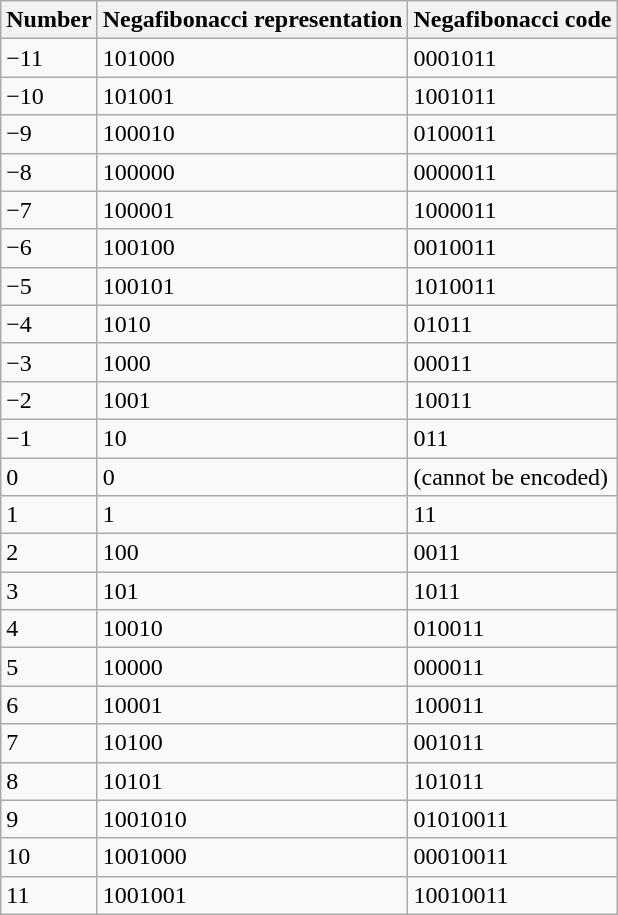<table class="wikitable">
<tr>
<th>Number</th>
<th>Negafibonacci representation</th>
<th>Negafibonacci code</th>
</tr>
<tr>
<td>−11</td>
<td>101000</td>
<td>0001011</td>
</tr>
<tr>
<td>−10</td>
<td>101001</td>
<td>1001011</td>
</tr>
<tr>
<td>−9</td>
<td>100010</td>
<td>0100011</td>
</tr>
<tr>
<td>−8</td>
<td>100000</td>
<td>0000011</td>
</tr>
<tr>
<td>−7</td>
<td>100001</td>
<td>1000011</td>
</tr>
<tr>
<td>−6</td>
<td>100100</td>
<td>0010011</td>
</tr>
<tr>
<td>−5</td>
<td>100101</td>
<td>1010011</td>
</tr>
<tr>
<td>−4</td>
<td>1010</td>
<td>01011</td>
</tr>
<tr>
<td>−3</td>
<td>1000</td>
<td>00011</td>
</tr>
<tr>
<td>−2</td>
<td>1001</td>
<td>10011</td>
</tr>
<tr>
<td>−1</td>
<td>10</td>
<td>011</td>
</tr>
<tr>
<td>0</td>
<td>0</td>
<td>(cannot be encoded)</td>
</tr>
<tr>
<td>1</td>
<td>1</td>
<td>11</td>
</tr>
<tr>
<td>2</td>
<td>100</td>
<td>0011</td>
</tr>
<tr>
<td>3</td>
<td>101</td>
<td>1011</td>
</tr>
<tr>
<td>4</td>
<td>10010</td>
<td>010011</td>
</tr>
<tr>
<td>5</td>
<td>10000</td>
<td>000011</td>
</tr>
<tr>
<td>6</td>
<td>10001</td>
<td>100011</td>
</tr>
<tr>
<td>7</td>
<td>10100</td>
<td>001011</td>
</tr>
<tr>
<td>8</td>
<td>10101</td>
<td>101011</td>
</tr>
<tr>
<td>9</td>
<td>1001010</td>
<td>01010011</td>
</tr>
<tr>
<td>10</td>
<td>1001000</td>
<td>00010011</td>
</tr>
<tr>
<td>11</td>
<td>1001001</td>
<td>10010011</td>
</tr>
</table>
